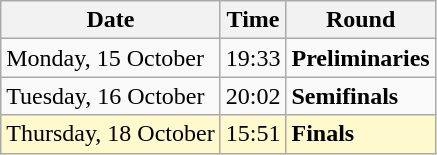<table class="wikitable">
<tr>
<th>Date</th>
<th>Time</th>
<th>Round</th>
</tr>
<tr>
<td>Monday, 15 October</td>
<td>19:33</td>
<td><strong>Preliminaries</strong></td>
</tr>
<tr>
<td>Tuesday, 16 October</td>
<td>20:02</td>
<td><strong>Semifinals</strong></td>
</tr>
<tr style=background:lemonchiffon>
<td>Thursday, 18 October</td>
<td>15:51</td>
<td><strong>Finals</strong></td>
</tr>
</table>
